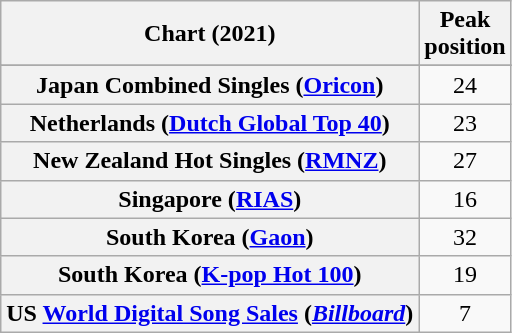<table class="wikitable sortable plainrowheaders" style="text-align:center">
<tr>
<th scope="col">Chart (2021)</th>
<th scope="col">Peak<br>position</th>
</tr>
<tr>
</tr>
<tr>
</tr>
<tr>
<th scope="row">Japan Combined Singles (<a href='#'>Oricon</a>)</th>
<td>24</td>
</tr>
<tr>
<th scope="row">Netherlands (<a href='#'>Dutch Global Top 40</a>)</th>
<td>23</td>
</tr>
<tr>
<th scope="row">New Zealand Hot Singles (<a href='#'>RMNZ</a>)</th>
<td>27</td>
</tr>
<tr>
<th scope="row">Singapore (<a href='#'>RIAS</a>)</th>
<td>16</td>
</tr>
<tr>
<th scope="row">South Korea (<a href='#'>Gaon</a>)</th>
<td>32</td>
</tr>
<tr>
<th scope="row">South Korea (<a href='#'>K-pop Hot 100</a>)</th>
<td>19</td>
</tr>
<tr>
<th scope="row">US <a href='#'>World Digital Song Sales</a> (<em><a href='#'>Billboard</a></em>)</th>
<td>7</td>
</tr>
</table>
